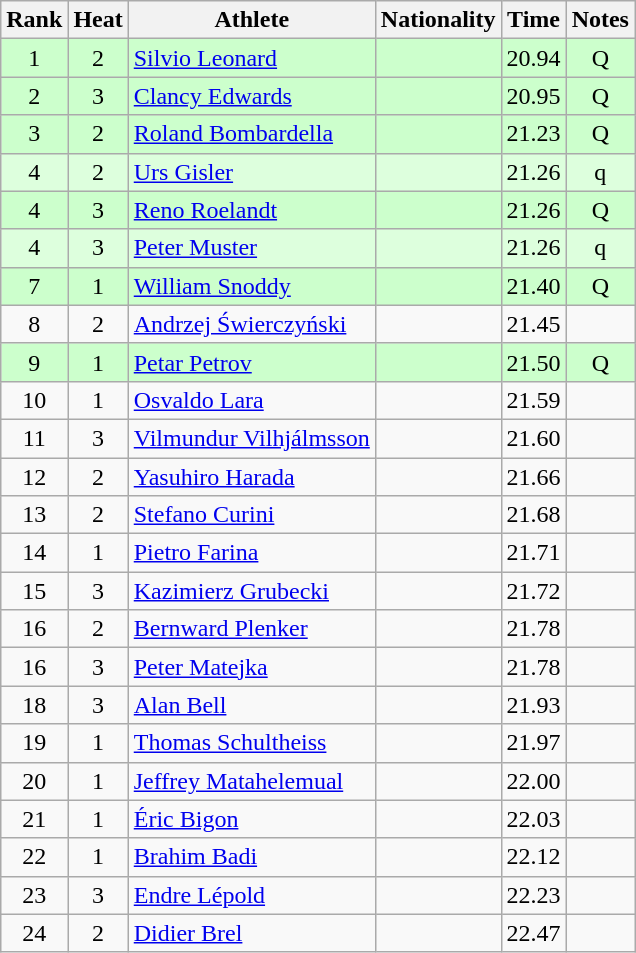<table class="wikitable sortable" style="text-align:center">
<tr>
<th>Rank</th>
<th>Heat</th>
<th>Athlete</th>
<th>Nationality</th>
<th>Time</th>
<th>Notes</th>
</tr>
<tr bgcolor=ccffcc>
<td>1</td>
<td>2</td>
<td align=left><a href='#'>Silvio Leonard</a></td>
<td align=left></td>
<td>20.94</td>
<td>Q</td>
</tr>
<tr bgcolor=ccffcc>
<td>2</td>
<td>3</td>
<td align=left><a href='#'>Clancy Edwards</a></td>
<td align=left></td>
<td>20.95</td>
<td>Q</td>
</tr>
<tr bgcolor=ccffcc>
<td>3</td>
<td>2</td>
<td align=left><a href='#'>Roland Bombardella</a></td>
<td align=left></td>
<td>21.23</td>
<td>Q</td>
</tr>
<tr bgcolor=ddffdd>
<td>4</td>
<td>2</td>
<td align=left><a href='#'>Urs Gisler</a></td>
<td align=left></td>
<td>21.26</td>
<td>q</td>
</tr>
<tr bgcolor=ccffcc>
<td>4</td>
<td>3</td>
<td align=left><a href='#'>Reno Roelandt</a></td>
<td align=left></td>
<td>21.26</td>
<td>Q</td>
</tr>
<tr bgcolor=ddffdd>
<td>4</td>
<td>3</td>
<td align=left><a href='#'>Peter Muster</a></td>
<td align=left></td>
<td>21.26</td>
<td>q</td>
</tr>
<tr bgcolor=ccffcc>
<td>7</td>
<td>1</td>
<td align=left><a href='#'>William Snoddy</a></td>
<td align=left></td>
<td>21.40</td>
<td>Q</td>
</tr>
<tr>
<td>8</td>
<td>2</td>
<td align=left><a href='#'>Andrzej Świerczyński</a></td>
<td align=left></td>
<td>21.45</td>
<td></td>
</tr>
<tr bgcolor=ccffcc>
<td>9</td>
<td>1</td>
<td align=left><a href='#'>Petar Petrov</a></td>
<td align=left></td>
<td>21.50</td>
<td>Q</td>
</tr>
<tr>
<td>10</td>
<td>1</td>
<td align=left><a href='#'>Osvaldo Lara</a></td>
<td align=left></td>
<td>21.59</td>
<td></td>
</tr>
<tr>
<td>11</td>
<td>3</td>
<td align=left><a href='#'>Vilmundur Vilhjálmsson</a></td>
<td align=left></td>
<td>21.60</td>
<td></td>
</tr>
<tr>
<td>12</td>
<td>2</td>
<td align=left><a href='#'>Yasuhiro Harada</a></td>
<td align=left></td>
<td>21.66</td>
<td></td>
</tr>
<tr>
<td>13</td>
<td>2</td>
<td align=left><a href='#'>Stefano Curini</a></td>
<td align=left></td>
<td>21.68</td>
<td></td>
</tr>
<tr>
<td>14</td>
<td>1</td>
<td align=left><a href='#'>Pietro Farina</a></td>
<td align=left></td>
<td>21.71</td>
<td></td>
</tr>
<tr>
<td>15</td>
<td>3</td>
<td align=left><a href='#'>Kazimierz Grubecki</a></td>
<td align=left></td>
<td>21.72</td>
<td></td>
</tr>
<tr>
<td>16</td>
<td>2</td>
<td align=left><a href='#'>Bernward Plenker</a></td>
<td align=left></td>
<td>21.78</td>
<td></td>
</tr>
<tr>
<td>16</td>
<td>3</td>
<td align=left><a href='#'>Peter Matejka</a></td>
<td align=left></td>
<td>21.78</td>
<td></td>
</tr>
<tr>
<td>18</td>
<td>3</td>
<td align=left><a href='#'>Alan Bell</a></td>
<td align=left></td>
<td>21.93</td>
<td></td>
</tr>
<tr>
<td>19</td>
<td>1</td>
<td align=left><a href='#'>Thomas Schultheiss</a></td>
<td align=left></td>
<td>21.97</td>
<td></td>
</tr>
<tr>
<td>20</td>
<td>1</td>
<td align=left><a href='#'>Jeffrey Matahelemual</a></td>
<td align=left></td>
<td>22.00</td>
<td></td>
</tr>
<tr>
<td>21</td>
<td>1</td>
<td align=left><a href='#'>Éric Bigon</a></td>
<td align=left></td>
<td>22.03</td>
<td></td>
</tr>
<tr>
<td>22</td>
<td>1</td>
<td align=left><a href='#'>Brahim Badi</a></td>
<td align=left></td>
<td>22.12</td>
<td></td>
</tr>
<tr>
<td>23</td>
<td>3</td>
<td align=left><a href='#'>Endre Lépold</a></td>
<td align=left></td>
<td>22.23</td>
<td></td>
</tr>
<tr>
<td>24</td>
<td>2</td>
<td align=left><a href='#'>Didier Brel</a></td>
<td align=left></td>
<td>22.47</td>
<td></td>
</tr>
</table>
